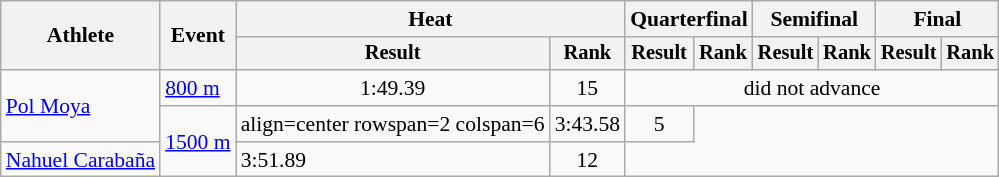<table class=wikitable style="font-size:90%">
<tr>
<th rowspan="2">Athlete</th>
<th rowspan="2">Event</th>
<th colspan="2">Heat</th>
<th colspan="2">Quarterfinal</th>
<th colspan="2">Semifinal</th>
<th colspan="2">Final</th>
</tr>
<tr style="font-size:95%">
<th>Result</th>
<th>Rank</th>
<th>Result</th>
<th>Rank</th>
<th>Result</th>
<th>Rank</th>
<th>Result</th>
<th>Rank</th>
</tr>
<tr align=center>
<td align=left rowspan=2><a href='#'>Pol Moya</a></td>
<td align=left><a href='#'>800 m</a></td>
<td>1:49.39</td>
<td>15</td>
<td colspan=6>did not advance</td>
</tr>
<tr align=center>
<td align=left rowspan=2><a href='#'>1500 m</a></td>
<td>align=center rowspan=2 colspan=6 </td>
<td>3:43.58</td>
<td>5</td>
</tr>
<tr>
<td align=left><a href='#'>Nahuel Carabaña</a></td>
<td>3:51.89</td>
<td align=center>12</td>
</tr>
</table>
